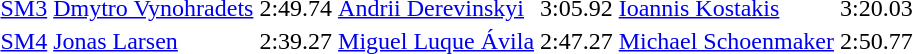<table>
<tr>
<td><a href='#'>SM3</a></td>
<td><a href='#'>Dmytro Vynohradets</a><br></td>
<td>2:49.74</td>
<td><a href='#'>Andrii Derevinskyi</a><br></td>
<td>3:05.92</td>
<td><a href='#'>Ioannis Kostakis</a><br></td>
<td>3:20.03</td>
</tr>
<tr>
<td><a href='#'>SM4</a></td>
<td><a href='#'>Jonas Larsen</a><br></td>
<td>2:39.27</td>
<td><a href='#'>Miguel Luque Ávila</a><br></td>
<td>2:47.27</td>
<td><a href='#'>Michael Schoenmaker</a><br></td>
<td>2:50.77</td>
</tr>
</table>
